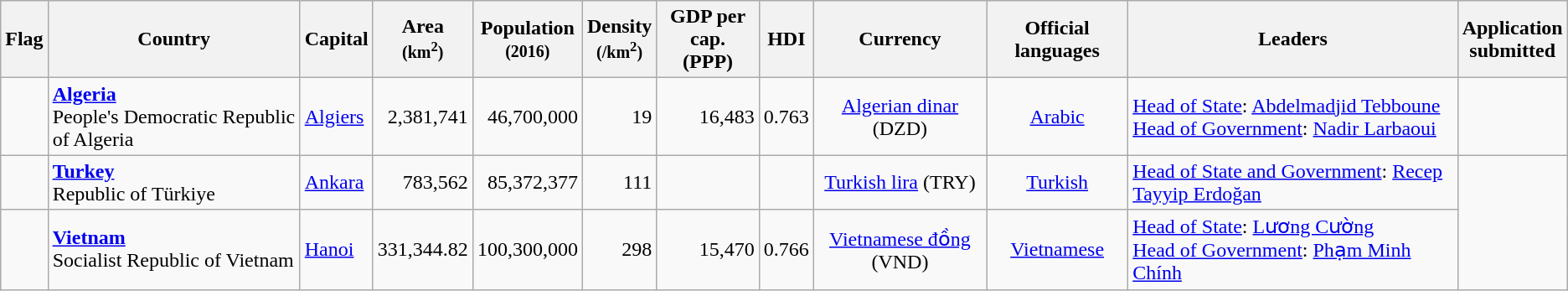<table class="wikitable sortable">
<tr>
<th class="unsortable">Flag</th>
<th>Country<br></th>
<th>Capital<br></th>
<th>Area<br><small>(km<sup>2</sup>)</small><br></th>
<th>Population<br><small>(2016)</small><br></th>
<th>Density<br><small>(/km<sup>2</sup>)</small><br></th>
<th>GDP per cap.<br>(PPP)</th>
<th>HDI</th>
<th>Currency<br></th>
<th class="unsortable">Official languages</th>
<th class="unsortable">Leaders</th>
<th>Application<br>submitted</th>
</tr>
<tr>
<td align="center"></td>
<td><strong><a href='#'>Algeria</a></strong><br>People's Democratic Republic of Algeria</td>
<td><a href='#'>Algiers</a></td>
<td align="right">2,381,741</td>
<td align="right">46,700,000</td>
<td align="right">19</td>
<td align="right">16,483</td>
<td align="right">0.763</td>
<td align="center"><a href='#'>Algerian dinar</a> (DZD)</td>
<td align="center"><a href='#'>Arabic</a></td>
<td><a href='#'>Head of State</a>: <a href='#'>Abdelmadjid Tebboune</a><br><a href='#'>Head of Government</a>: <a href='#'>Nadir Larbaoui</a></td>
<td></td>
</tr>
<tr>
<td align="center"></td>
<td><strong><a href='#'>Turkey</a></strong><br>Republic of Türkiye</td>
<td><a href='#'>Ankara</a></td>
<td align="right">783,562</td>
<td align="right">85,372,377</td>
<td align="right">111</td>
<td align="right"></td>
<td align="right"></td>
<td align="center"><a href='#'>Turkish lira</a> (TRY)</td>
<td align="center"><a href='#'>Turkish</a></td>
<td><a href='#'>Head of State and Government</a>: <a href='#'>Recep Tayyip Erdoğan</a></td>
</tr>
<tr>
<td></td>
<td><strong><a href='#'>Vietnam</a></strong><br>Socialist Republic of Vietnam</td>
<td><a href='#'>Hanoi</a></td>
<td align="right">331,344.82</td>
<td align="right">100,300,000</td>
<td align="right">298</td>
<td align="right">15,470</td>
<td align="right">0.766</td>
<td align="center"><a href='#'>Vietnamese đồng</a> (VND)</td>
<td align="center"><a href='#'>Vietnamese</a></td>
<td><a href='#'>Head of State</a>: <a href='#'>Lương Cường</a><br><a href='#'>Head of Government</a>: <a href='#'>Phạm Minh Chính</a></td>
</tr>
</table>
